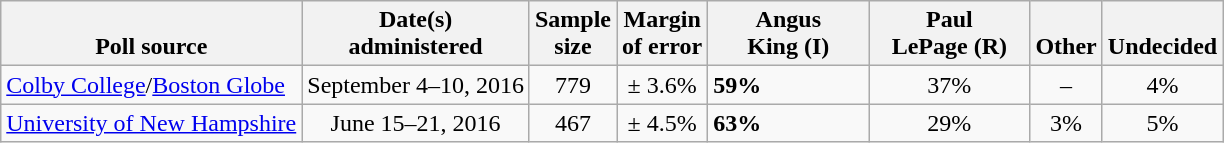<table class="wikitable">
<tr valign=bottom>
<th>Poll source</th>
<th>Date(s)<br>administered</th>
<th>Sample<br>size</th>
<th>Margin<br>of error</th>
<th style="width:100px;">Angus<br>King (I)</th>
<th style="width:100px;">Paul<br>LePage (R)</th>
<th>Other</th>
<th>Undecided</th>
</tr>
<tr>
<td><a href='#'>Colby College</a>/<a href='#'>Boston Globe</a></td>
<td align=center>September 4–10, 2016</td>
<td align=center>779</td>
<td align=center>± 3.6%</td>
<td><strong>59%</strong></td>
<td align=center>37%</td>
<td align=center>–</td>
<td align=center>4%</td>
</tr>
<tr>
<td><a href='#'>University of New Hampshire</a></td>
<td align=center>June 15–21, 2016</td>
<td align=center>467</td>
<td align=center>± 4.5%</td>
<td><strong>63%</strong></td>
<td align=center>29%</td>
<td align=center>3%</td>
<td align=center>5%</td>
</tr>
</table>
